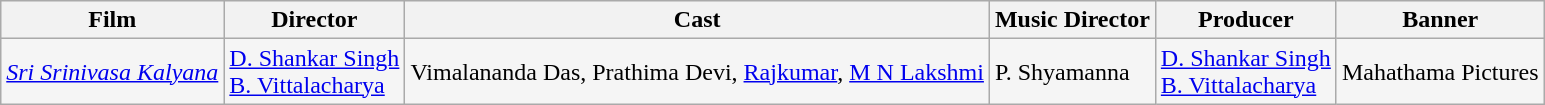<table class="wikitable sortable" style="background:#f5f5f5;">
<tr>
<th>Film</th>
<th>Director</th>
<th>Cast</th>
<th>Music Director</th>
<th>Producer</th>
<th>Banner</th>
</tr>
<tr>
<td><em><a href='#'>Sri Srinivasa Kalyana</a></em></td>
<td><a href='#'>D. Shankar Singh</a> <br> <a href='#'>B. Vittalacharya</a></td>
<td>Vimalananda Das, Prathima Devi, <a href='#'>Rajkumar</a>, <a href='#'>M N Lakshmi</a></td>
<td>P. Shyamanna</td>
<td><a href='#'>D. Shankar Singh</a> <br> <a href='#'>B. Vittalacharya</a></td>
<td>Mahathama Pictures</td>
</tr>
</table>
